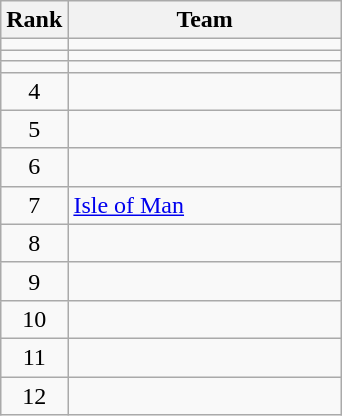<table class="wikitable" style="text-align:center;">
<tr>
<th>Rank</th>
<th width=175>Team</th>
</tr>
<tr>
<td></td>
<td align=left></td>
</tr>
<tr>
<td></td>
<td align=left></td>
</tr>
<tr>
<td></td>
<td align=left></td>
</tr>
<tr>
<td>4</td>
<td align=left></td>
</tr>
<tr>
<td>5</td>
<td align=left></td>
</tr>
<tr>
<td>6</td>
<td align=left></td>
</tr>
<tr>
<td>7</td>
<td align=left> <a href='#'>Isle of Man</a></td>
</tr>
<tr>
<td>8</td>
<td align=left></td>
</tr>
<tr>
<td>9</td>
<td align=left></td>
</tr>
<tr>
<td>10</td>
<td align=left></td>
</tr>
<tr>
<td>11</td>
<td align=left></td>
</tr>
<tr>
<td>12</td>
<td align=left></td>
</tr>
</table>
